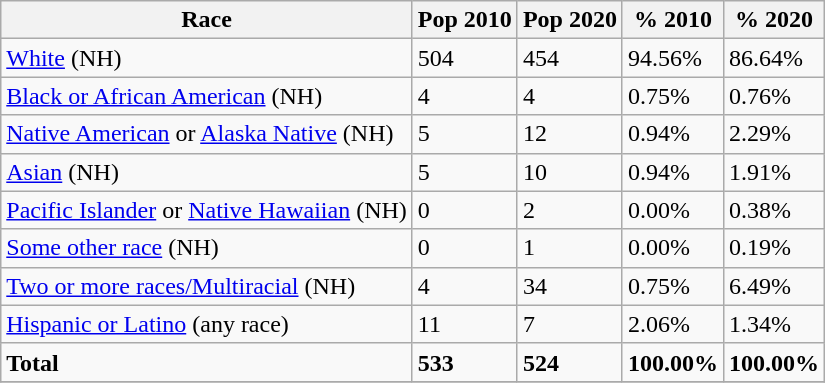<table class="wikitable">
<tr>
<th>Race</th>
<th>Pop 2010</th>
<th>Pop 2020</th>
<th>% 2010</th>
<th>% 2020</th>
</tr>
<tr>
<td><a href='#'>White</a> (NH)</td>
<td>504</td>
<td>454</td>
<td>94.56%</td>
<td>86.64%</td>
</tr>
<tr>
<td><a href='#'>Black or African American</a> (NH)</td>
<td>4</td>
<td>4</td>
<td>0.75%</td>
<td>0.76%</td>
</tr>
<tr>
<td><a href='#'>Native American</a> or <a href='#'>Alaska Native</a> (NH)</td>
<td>5</td>
<td>12</td>
<td>0.94%</td>
<td>2.29%</td>
</tr>
<tr>
<td><a href='#'>Asian</a> (NH)</td>
<td>5</td>
<td>10</td>
<td>0.94%</td>
<td>1.91%</td>
</tr>
<tr>
<td><a href='#'>Pacific Islander</a> or <a href='#'>Native Hawaiian</a> (NH)</td>
<td>0</td>
<td>2</td>
<td>0.00%</td>
<td>0.38%</td>
</tr>
<tr>
<td><a href='#'>Some other race</a> (NH)</td>
<td>0</td>
<td>1</td>
<td>0.00%</td>
<td>0.19%</td>
</tr>
<tr>
<td><a href='#'>Two or more races/Multiracial</a> (NH)</td>
<td>4</td>
<td>34</td>
<td>0.75%</td>
<td>6.49%</td>
</tr>
<tr>
<td><a href='#'>Hispanic or Latino</a> (any race)</td>
<td>11</td>
<td>7</td>
<td>2.06%</td>
<td>1.34%</td>
</tr>
<tr>
<td><strong>Total</strong></td>
<td><strong>533</strong></td>
<td><strong>524</strong></td>
<td><strong>100.00%</strong></td>
<td><strong>100.00%</strong></td>
</tr>
<tr>
</tr>
</table>
